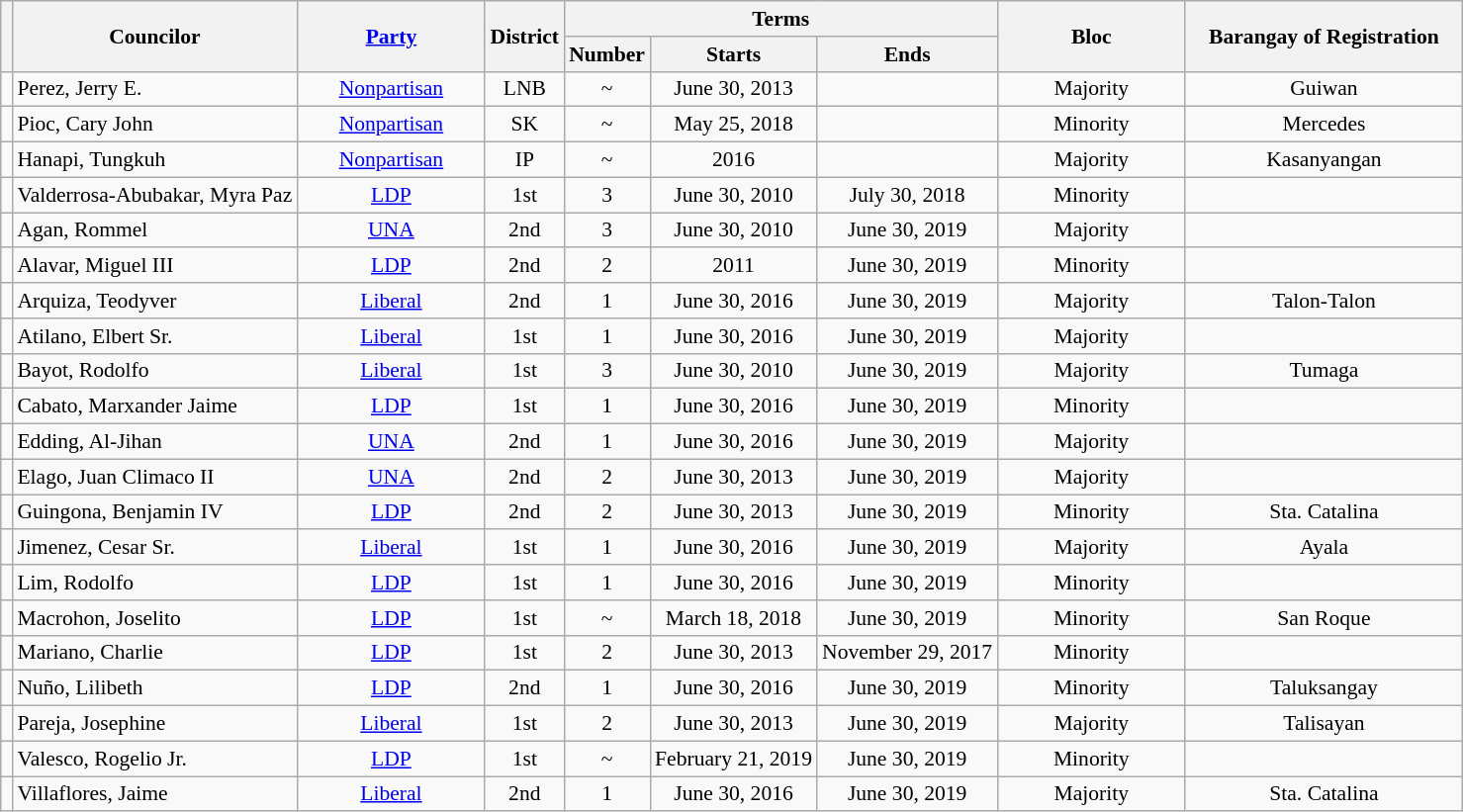<table class="wikitable" style="font-size:90%; text-align:center;">
<tr>
<th rowspan="2" style="width:1px;"></th>
<th rowspan=2>Councilor</th>
<th style="width:120px;" rowspan="2"><a href='#'>Party</a></th>
<th style="width:45px;" rowspan="2">District</th>
<th style="width:45px;" colspan="3">Terms</th>
<th style="width:120px;" rowspan="2">Bloc</th>
<th style="width:180px;" rowspan="2">Barangay of Registration</th>
</tr>
<tr>
<th>Number</th>
<th>Starts</th>
<th>Ends</th>
</tr>
<tr>
<td></td>
<td align=left>Perez, Jerry E.</td>
<td><a href='#'>Nonpartisan</a></td>
<td>LNB </td>
<td>~</td>
<td>June 30, 2013</td>
<td></td>
<td>Majority</td>
<td>Guiwan</td>
</tr>
<tr>
<td></td>
<td align=left>Pioc, Cary John</td>
<td><a href='#'>Nonpartisan</a></td>
<td>SK </td>
<td>~</td>
<td>May 25, 2018</td>
<td></td>
<td>Minority</td>
<td>Mercedes</td>
</tr>
<tr>
<td></td>
<td align=left>Hanapi, Tungkuh</td>
<td><a href='#'>Nonpartisan</a></td>
<td>IP </td>
<td>~</td>
<td>2016</td>
<td></td>
<td>Majority</td>
<td>Kasanyangan</td>
</tr>
<tr>
<td></td>
<td align=left>Valderrosa-Abubakar, Myra Paz</td>
<td><a href='#'>LDP</a></td>
<td>1st</td>
<td>3</td>
<td>June 30, 2010</td>
<td>July 30, 2018</td>
<td>Minority</td>
<td></td>
</tr>
<tr>
<td></td>
<td align=left>Agan, Rommel</td>
<td><a href='#'>UNA</a></td>
<td>2nd</td>
<td>3</td>
<td>June 30, 2010</td>
<td>June 30, 2019</td>
<td>Majority</td>
<td></td>
</tr>
<tr>
<td></td>
<td align=left>Alavar, Miguel III</td>
<td><a href='#'>LDP</a></td>
<td>2nd</td>
<td>2</td>
<td>2011</td>
<td>June 30, 2019</td>
<td>Minority</td>
<td></td>
</tr>
<tr>
<td></td>
<td align=left>Arquiza, Teodyver</td>
<td><a href='#'>Liberal</a></td>
<td>2nd</td>
<td>1</td>
<td>June 30, 2016</td>
<td>June 30, 2019</td>
<td>Majority</td>
<td>Talon-Talon</td>
</tr>
<tr>
<td></td>
<td align=left>Atilano, Elbert Sr.</td>
<td><a href='#'>Liberal</a></td>
<td>1st</td>
<td>1</td>
<td>June 30, 2016</td>
<td>June 30, 2019</td>
<td>Majority</td>
<td></td>
</tr>
<tr>
<td></td>
<td align=left>Bayot, Rodolfo</td>
<td><a href='#'>Liberal</a></td>
<td>1st</td>
<td>3</td>
<td>June 30, 2010</td>
<td>June 30, 2019</td>
<td>Majority</td>
<td>Tumaga</td>
</tr>
<tr>
<td></td>
<td align=left>Cabato, Marxander Jaime</td>
<td><a href='#'>LDP</a></td>
<td>1st</td>
<td>1</td>
<td>June 30, 2016</td>
<td>June 30, 2019</td>
<td>Minority</td>
<td></td>
</tr>
<tr>
<td></td>
<td align=left>Edding, Al-Jihan</td>
<td><a href='#'>UNA</a></td>
<td>2nd</td>
<td>1</td>
<td>June 30, 2016</td>
<td>June 30, 2019</td>
<td>Majority</td>
<td></td>
</tr>
<tr>
<td></td>
<td align=left>Elago, Juan Climaco II</td>
<td><a href='#'>UNA</a></td>
<td>2nd</td>
<td>2</td>
<td>June 30, 2013</td>
<td>June 30, 2019</td>
<td>Majority</td>
<td></td>
</tr>
<tr>
<td></td>
<td align=left>Guingona, Benjamin IV</td>
<td><a href='#'>LDP</a></td>
<td>2nd</td>
<td>2</td>
<td>June 30, 2013</td>
<td>June 30, 2019</td>
<td>Minority</td>
<td>Sta. Catalina</td>
</tr>
<tr>
<td></td>
<td align=left>Jimenez, Cesar Sr.</td>
<td><a href='#'>Liberal</a></td>
<td>1st</td>
<td>1</td>
<td>June 30, 2016</td>
<td>June 30, 2019</td>
<td>Majority</td>
<td>Ayala</td>
</tr>
<tr>
<td></td>
<td align=left>Lim, Rodolfo</td>
<td><a href='#'>LDP</a></td>
<td>1st</td>
<td>1</td>
<td>June 30, 2016</td>
<td>June 30, 2019</td>
<td>Minority</td>
<td></td>
</tr>
<tr>
<td></td>
<td align=left>Macrohon, Joselito</td>
<td><a href='#'>LDP</a></td>
<td>1st</td>
<td>~</td>
<td>March 18, 2018</td>
<td>June 30, 2019</td>
<td>Minority</td>
<td>San Roque</td>
</tr>
<tr>
<td></td>
<td align=left>Mariano, Charlie</td>
<td><a href='#'>LDP</a></td>
<td>1st</td>
<td>2</td>
<td>June 30, 2013</td>
<td>November 29, 2017</td>
<td>Minority</td>
<td></td>
</tr>
<tr>
<td></td>
<td align=left>Nuño, Lilibeth</td>
<td><a href='#'>LDP</a></td>
<td>2nd</td>
<td>1</td>
<td>June 30, 2016</td>
<td>June 30, 2019</td>
<td>Minority</td>
<td>Taluksangay</td>
</tr>
<tr>
<td></td>
<td align=left>Pareja, Josephine</td>
<td><a href='#'>Liberal</a></td>
<td>1st</td>
<td>2</td>
<td>June 30, 2013</td>
<td>June 30, 2019</td>
<td>Majority</td>
<td>Talisayan</td>
</tr>
<tr>
<td></td>
<td align=left>Valesco, Rogelio Jr.</td>
<td><a href='#'>LDP</a></td>
<td>1st</td>
<td>~</td>
<td>February 21, 2019</td>
<td>June 30, 2019</td>
<td>Minority</td>
<td></td>
</tr>
<tr>
<td></td>
<td align=left>Villaflores, Jaime</td>
<td><a href='#'>Liberal</a></td>
<td>2nd</td>
<td>1</td>
<td>June 30, 2016</td>
<td>June 30, 2019</td>
<td>Majority</td>
<td>Sta. Catalina</td>
</tr>
</table>
